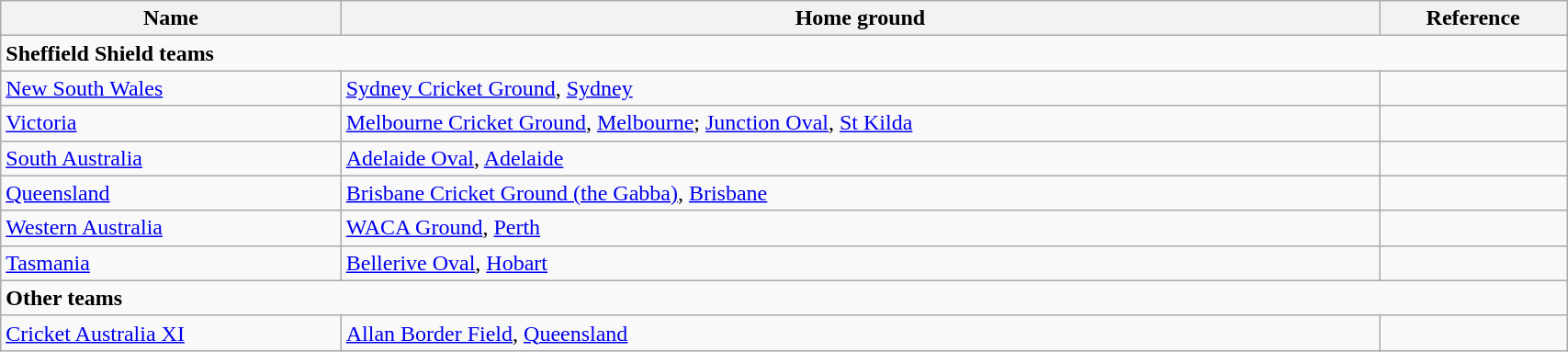<table class="wikitable" style="width:90%;">
<tr>
<th>Name</th>
<th>Home ground</th>
<th>Reference</th>
</tr>
<tr>
<td colspan=3><strong>Sheffield Shield teams</strong></td>
</tr>
<tr>
<td><a href='#'>New South Wales</a></td>
<td><a href='#'>Sydney Cricket Ground</a>, <a href='#'>Sydney</a></td>
<td></td>
</tr>
<tr>
<td><a href='#'>Victoria</a></td>
<td><a href='#'>Melbourne Cricket Ground</a>, <a href='#'>Melbourne</a>; <a href='#'>Junction Oval</a>, <a href='#'>St Kilda</a></td>
<td></td>
</tr>
<tr>
<td><a href='#'>South Australia</a></td>
<td><a href='#'>Adelaide Oval</a>, <a href='#'>Adelaide</a></td>
<td></td>
</tr>
<tr>
<td><a href='#'>Queensland</a></td>
<td><a href='#'>Brisbane Cricket Ground (the Gabba)</a>, <a href='#'>Brisbane</a></td>
<td></td>
</tr>
<tr>
<td><a href='#'>Western Australia</a></td>
<td><a href='#'>WACA Ground</a>, <a href='#'>Perth</a></td>
<td></td>
</tr>
<tr>
<td><a href='#'>Tasmania</a></td>
<td><a href='#'>Bellerive Oval</a>, <a href='#'>Hobart</a></td>
<td></td>
</tr>
<tr>
<td colspan=3><strong>Other teams</strong></td>
</tr>
<tr>
<td><a href='#'>Cricket Australia XI</a></td>
<td><a href='#'>Allan Border Field</a>, <a href='#'>Queensland</a></td>
<td></td>
</tr>
</table>
